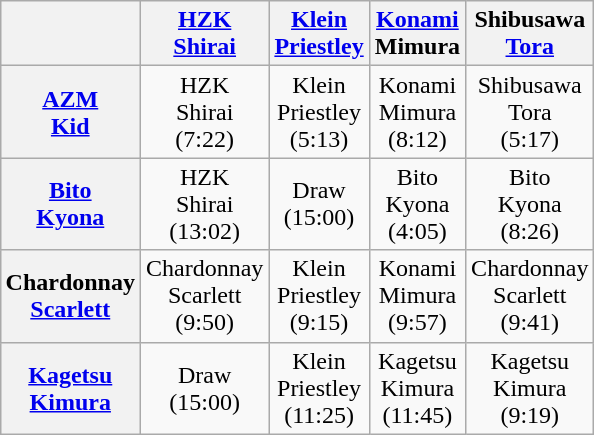<table class="wikitable" style="text-align:center; margin: 1em auto 1em auto;" width="25%">
<tr>
<th></th>
<th><a href='#'>HZK</a><br><a href='#'>Shirai</a></th>
<th><a href='#'>Klein</a><br><a href='#'>Priestley</a></th>
<th><a href='#'>Konami</a><br>Mimura</th>
<th>Shibusawa<br><a href='#'>Tora</a></th>
</tr>
<tr>
<th><a href='#'>AZM</a><br><a href='#'>Kid</a></th>
<td>HZK<br>Shirai<br>(7:22)</td>
<td>Klein<br>Priestley<br>(5:13)</td>
<td>Konami<br>Mimura<br>(8:12)</td>
<td>Shibusawa<br>Tora<br>(5:17)</td>
</tr>
<tr>
<th><a href='#'>Bito</a><br><a href='#'>Kyona</a></th>
<td>HZK<br>Shirai<br>(13:02)</td>
<td>Draw<br>(15:00)</td>
<td>Bito<br>Kyona<br>(4:05)</td>
<td>Bito<br>Kyona<br>(8:26)</td>
</tr>
<tr>
<th>Chardonnay<br><a href='#'>Scarlett</a></th>
<td>Chardonnay<br>Scarlett<br>(9:50)</td>
<td>Klein<br>Priestley<br>(9:15)</td>
<td>Konami<br>Mimura<br>(9:57)</td>
<td>Chardonnay<br>Scarlett<br>(9:41)</td>
</tr>
<tr>
<th><a href='#'>Kagetsu</a><br><a href='#'>Kimura</a></th>
<td>Draw<br>(15:00)</td>
<td>Klein<br>Priestley<br>(11:25)</td>
<td>Kagetsu<br>Kimura<br>(11:45)</td>
<td>Kagetsu<br>Kimura<br>(9:19)</td>
</tr>
</table>
